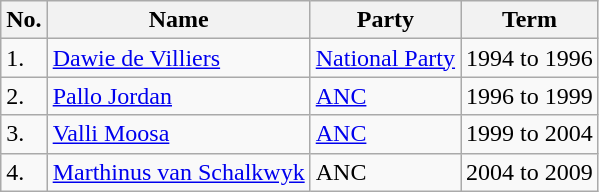<table class="wikitable">
<tr>
<th>No.</th>
<th>Name</th>
<th>Party</th>
<th>Term</th>
</tr>
<tr>
<td>1.</td>
<td><a href='#'>Dawie de Villiers</a></td>
<td><a href='#'>National Party</a></td>
<td>1994 to 1996</td>
</tr>
<tr>
<td>2.</td>
<td><a href='#'>Pallo Jordan</a></td>
<td><a href='#'>ANC</a></td>
<td>1996 to 1999</td>
</tr>
<tr>
<td>3.</td>
<td><a href='#'>Valli Moosa</a></td>
<td><a href='#'>ANC</a></td>
<td>1999 to 2004</td>
</tr>
<tr>
<td>4.</td>
<td><a href='#'>Marthinus van Schalkwyk</a></td>
<td>ANC</td>
<td>2004 to 2009</td>
</tr>
</table>
